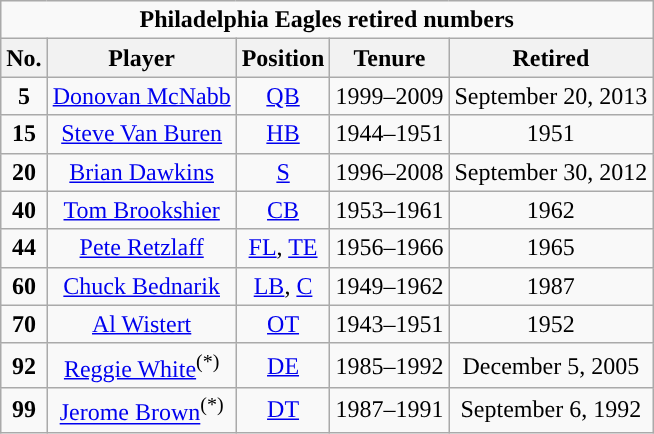<table class="wikitable sortable" style="text-align:center">
<tr>
<td colspan="5"><strong>Philadelphia Eagles retired numbers</strong></td>
</tr>
<tr>
<th>No.</th>
<th>Player</th>
<th>Position</th>
<th>Tenure</th>
<th>Retired</th>
</tr>
<tr>
<td><strong>5</strong></td>
<td><a href='#'>Donovan McNabb</a></td>
<td><a href='#'>QB</a></td>
<td>1999–2009</td>
<td>September 20, 2013</td>
</tr>
<tr>
<td><strong>15</strong></td>
<td><a href='#'>Steve Van Buren</a></td>
<td><a href='#'>HB</a></td>
<td>1944–1951</td>
<td>1951</td>
</tr>
<tr>
<td><strong>20</strong></td>
<td><a href='#'>Brian Dawkins</a></td>
<td><a href='#'>S</a></td>
<td>1996–2008</td>
<td>September 30, 2012</td>
</tr>
<tr>
<td><strong>40</strong></td>
<td><a href='#'>Tom Brookshier</a></td>
<td><a href='#'>CB</a></td>
<td>1953–1961</td>
<td>1962</td>
</tr>
<tr>
<td><strong>44</strong></td>
<td><a href='#'>Pete Retzlaff</a></td>
<td><a href='#'>FL</a>, <a href='#'>TE</a></td>
<td>1956–1966</td>
<td>1965</td>
</tr>
<tr>
<td><strong>60</strong></td>
<td><a href='#'>Chuck Bednarik</a></td>
<td><a href='#'>LB</a>, <a href='#'>C</a></td>
<td>1949–1962</td>
<td>1987</td>
</tr>
<tr>
<td><strong>70</strong></td>
<td><a href='#'>Al Wistert</a></td>
<td><a href='#'>OT</a></td>
<td>1943–1951</td>
<td>1952</td>
</tr>
<tr>
<td><strong>92</strong></td>
<td><a href='#'>Reggie White</a><sup>(*)</sup></td>
<td><a href='#'>DE</a></td>
<td>1985–1992</td>
<td>December 5, 2005</td>
</tr>
<tr>
<td><strong>99</strong></td>
<td><a href='#'>Jerome Brown</a><sup>(*)</sup></td>
<td><a href='#'>DT</a></td>
<td>1987–1991</td>
<td>September 6, 1992</td>
</tr>
</table>
